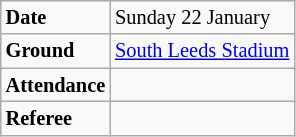<table class="wikitable" style="font-size:85%;">
<tr>
<td><strong>Date</strong></td>
<td>Sunday 22 January</td>
</tr>
<tr>
<td><strong>Ground</strong></td>
<td><a href='#'>South Leeds Stadium</a></td>
</tr>
<tr>
<td><strong>Attendance</strong></td>
<td></td>
</tr>
<tr>
<td><strong>Referee</strong></td>
<td></td>
</tr>
</table>
